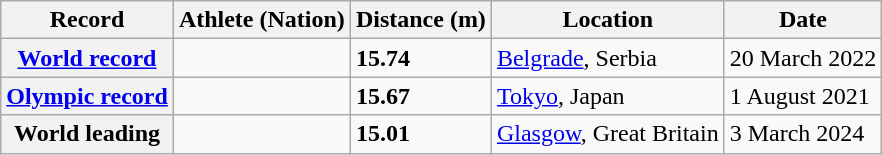<table class="wikitable">
<tr>
<th>Record</th>
<th>Athlete (Nation)</th>
<th>Distance (m)</th>
<th>Location</th>
<th>Date</th>
</tr>
<tr>
<th><a href='#'>World record</a></th>
<td></td>
<td><strong>15.74</strong></td>
<td><a href='#'>Belgrade</a>, Serbia</td>
<td>20 March 2022</td>
</tr>
<tr>
<th><a href='#'>Olympic record</a></th>
<td></td>
<td><strong>15.67</strong></td>
<td><a href='#'>Tokyo</a>, Japan</td>
<td>1 August 2021</td>
</tr>
<tr>
<th>World leading</th>
<td></td>
<td><strong>15.01</strong></td>
<td><a href='#'>Glasgow</a>, Great Britain</td>
<td>3 March 2024</td>
</tr>
</table>
